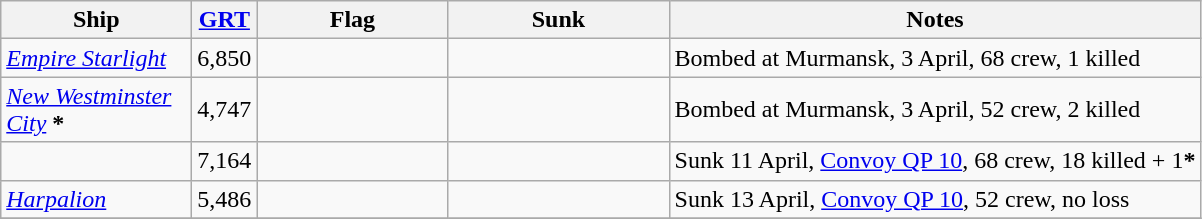<table class="wikitable sortable">
<tr>
<th scope="col" width="120px">Ship</th>
<th scope="col" width="20px"><a href='#'>GRT</a></th>
<th scope="col" width="120px">Flag</th>
<th scope="col" width="140px">Sunk</th>
<th>Notes</th>
</tr>
<tr>
<td><em><a href='#'>Empire Starlight</a></em></td>
<td align="right">6,850</td>
<td></td>
<td></td>
<td align="left">Bombed at Murmansk, 3 April, 68 crew, 1 killed</td>
</tr>
<tr>
<td><em><a href='#'>New Westminster City</a></em> <strong>*</strong></td>
<td align="right">4,747</td>
<td></td>
<td></td>
<td align="left">Bombed at Murmansk, 3 April, 52 crew, 2 killed</td>
</tr>
<tr>
<td></td>
<td align="right">7,164</td>
<td></td>
<td></td>
<td>Sunk 11 April, <a href='#'>Convoy QP 10</a>, 68 crew, 18 killed + 1<strong>*</strong></td>
</tr>
<tr>
<td><em><a href='#'>Harpalion</a></em></td>
<td align="right">5,486</td>
<td></td>
<td> </td>
<td>Sunk 13 April, <a href='#'>Convoy QP 10</a>, 52 crew, no loss</td>
</tr>
<tr>
</tr>
</table>
